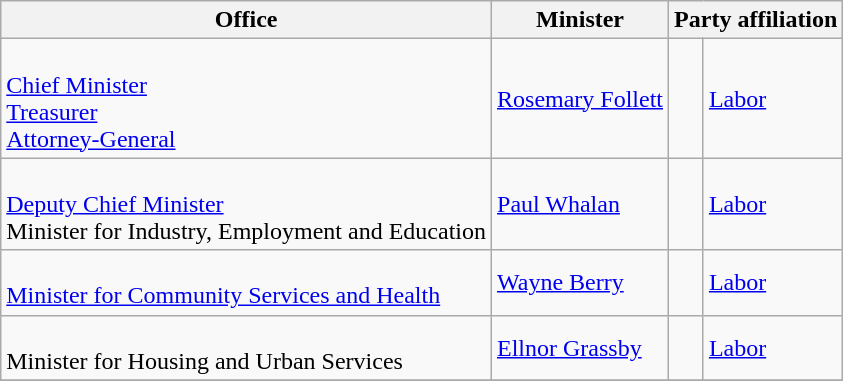<table class="wikitable">
<tr>
<th>Office</th>
<th>Minister</th>
<th colspan=2>Party affiliation</th>
</tr>
<tr>
<td><br><a href='#'>Chief Minister</a><br>
<a href='#'>Treasurer</a><br>
<a href='#'>Attorney-General</a></td>
<td><a href='#'>Rosemary Follett</a></td>
<td> </td>
<td><a href='#'>Labor</a></td>
</tr>
<tr>
<td><br><a href='#'>Deputy Chief Minister</a><br>
Minister for Industry, Employment and Education</td>
<td><a href='#'>Paul Whalan</a></td>
<td> </td>
<td><a href='#'>Labor</a></td>
</tr>
<tr>
<td><br><a href='#'>Minister for Community Services and Health</a></td>
<td><a href='#'>Wayne Berry</a></td>
<td> </td>
<td><a href='#'>Labor</a></td>
</tr>
<tr>
<td><br>Minister for Housing and Urban Services</td>
<td><a href='#'>Ellnor Grassby</a></td>
<td> </td>
<td><a href='#'>Labor</a></td>
</tr>
<tr>
</tr>
</table>
